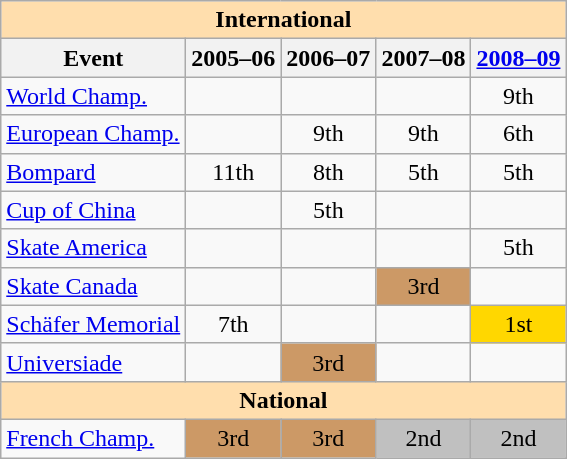<table class="wikitable" style="text-align:center">
<tr>
<th style="background-color: #ffdead; " colspan=5 align=center>International</th>
</tr>
<tr>
<th>Event</th>
<th>2005–06</th>
<th>2006–07</th>
<th>2007–08</th>
<th><a href='#'>2008–09</a></th>
</tr>
<tr>
<td align=left><a href='#'>World Champ.</a></td>
<td></td>
<td></td>
<td></td>
<td>9th</td>
</tr>
<tr>
<td align=left><a href='#'>European Champ.</a></td>
<td></td>
<td>9th</td>
<td>9th</td>
<td>6th</td>
</tr>
<tr>
<td align=left> <a href='#'>Bompard</a></td>
<td>11th</td>
<td>8th</td>
<td>5th</td>
<td>5th</td>
</tr>
<tr>
<td align=left> <a href='#'>Cup of China</a></td>
<td></td>
<td>5th</td>
<td></td>
<td></td>
</tr>
<tr>
<td align=left> <a href='#'>Skate America</a></td>
<td></td>
<td></td>
<td></td>
<td>5th</td>
</tr>
<tr>
<td align=left> <a href='#'>Skate Canada</a></td>
<td></td>
<td></td>
<td bgcolor=cc9966>3rd</td>
<td></td>
</tr>
<tr>
<td align=left><a href='#'>Schäfer Memorial</a></td>
<td>7th</td>
<td></td>
<td></td>
<td bgcolor=gold>1st</td>
</tr>
<tr>
<td align=left><a href='#'>Universiade</a></td>
<td></td>
<td bgcolor=cc9966>3rd</td>
<td></td>
<td></td>
</tr>
<tr>
<th style="background-color: #ffdead; " colspan=5 align=center>National</th>
</tr>
<tr>
<td align=left><a href='#'>French Champ.</a></td>
<td bgcolor=cc9966>3rd</td>
<td bgcolor=cc9966>3rd</td>
<td bgcolor=silver>2nd</td>
<td bgcolor=silver>2nd</td>
</tr>
</table>
